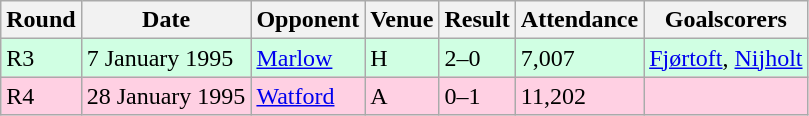<table class="wikitable">
<tr>
<th>Round</th>
<th>Date</th>
<th>Opponent</th>
<th>Venue</th>
<th>Result</th>
<th>Attendance</th>
<th>Goalscorers</th>
</tr>
<tr style="background-color: #d0ffe3;">
<td>R3</td>
<td>7 January 1995</td>
<td><a href='#'>Marlow</a></td>
<td>H</td>
<td>2–0</td>
<td>7,007</td>
<td><a href='#'>Fjørtoft</a>, <a href='#'>Nijholt</a></td>
</tr>
<tr style="background-color: #ffd0e3;">
<td>R4</td>
<td>28 January 1995</td>
<td><a href='#'>Watford</a></td>
<td>A</td>
<td>0–1</td>
<td>11,202</td>
<td></td>
</tr>
</table>
